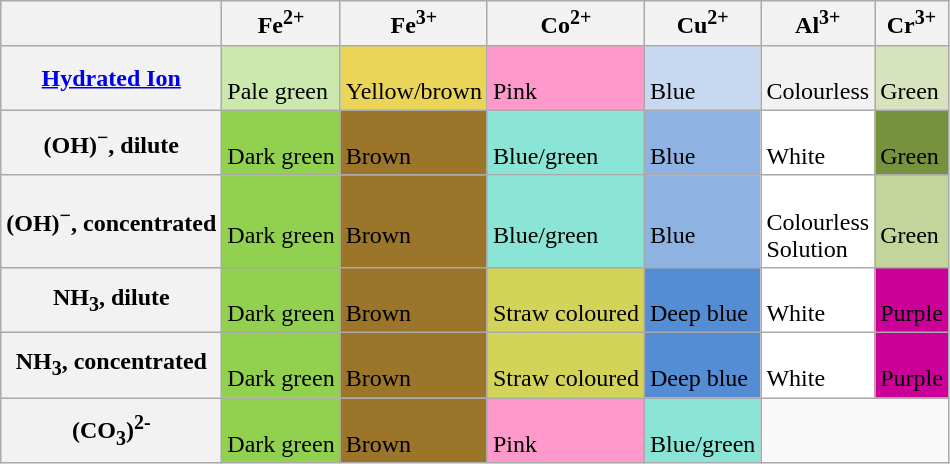<table class="wikitable">
<tr>
<th> </th>
<th>Fe<sup>2+</sup></th>
<th>Fe<sup>3+</sup></th>
<th>Co<sup>2+</sup></th>
<th>Cu<sup>2+</sup></th>
<th>Al<sup>3+</sup></th>
<th>Cr<sup>3+</sup></th>
</tr>
<tr>
<th><a href='#'>Hydrated Ion</a></th>
<td style="background: #CBE9AD;">     <br>Pale green<br></td>
<td style="background: #EAD558;">    <br>Yellow/brown<br></td>
<td style="background: #FF99CB;"><br>Pink<br></td>
<td style="background: #C7D9F1;"><br>Blue<br></td>
<td style="background: #F2F2F2;"><br>Colourless<br></td>
<td style="background: #D7E3BD;"><br>Green<br></td>
</tr>
<tr>
<th>(OH)<sup>−</sup>, dilute</th>
<td style="background: #92D14F;"> <br>Dark green<br></td>
<td style="background: #9B752A;"><br>Brown<br></td>
<td style="background: #8AE5D6;"><br>Blue/green<br></td>
<td style="background: #8EB2E2;"><br>Blue<br></td>
<td style="background: #FFFFFF;"><br>White<br></td>
<td style="background: #76923D;"><br>Green<br></td>
</tr>
<tr>
<th>(OH)<sup>−</sup>, concentrated</th>
<td style="background: #92D14F;"> <br>Dark green<br></td>
<td style="background: #9B752A;"><br>Brown<br></td>
<td style="background: #8AE5D6;"><br>Blue/green<br></td>
<td style="background: #8EB2E2;"><br>Blue<br></td>
<td style="background: #FFFFFF;"><br>Colourless<br>Solution</td>
<td style="background: #C3D59B;"><br>Green<br></td>
</tr>
<tr>
<th>NH<sub>3</sub>, dilute</th>
<td style="background: #92D14F;"><br>Dark green<br></td>
<td style="background: #9B752A;"><br>Brown<br> </td>
<td style="background: #D3D359;"><br>Straw coloured<br></td>
<td style="background: #548DD4;"><br>Deep blue<br></td>
<td style="background: #FFFFFF;"><br>White<br></td>
<td style="background: #CC0099;"><br>Purple<br></td>
</tr>
<tr>
<th>NH<sub>3</sub>, concentrated</th>
<td style="background: #92D14F;"><br>Dark green<br></td>
<td style="background: #9B752A;"><br>Brown<br> </td>
<td style="background: #D3D359;"><br>Straw coloured<br></td>
<td style="background: #548DD4;"><br>Deep blue<br></td>
<td style="background: #FFFFFF;"><br>White<br></td>
<td style="background: #CC0099;"><br>Purple<br></td>
</tr>
<tr>
<th>(CO<sub>3</sub>)<sup>2-</sup></th>
<td style="background: #92D14F;"><br>Dark green<br></td>
<td style="background: #9B752A;"><br>Brown<br></td>
<td style="background: #FF99CB;"><br>Pink<br></td>
<td style="background: #8AE5D6;"><br>Blue/green<br></td>
</tr>
</table>
